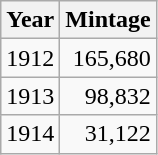<table class="wikitable" style="text-align:right;">
<tr>
<th>Year</th>
<th>Mintage</th>
</tr>
<tr>
<td>1912</td>
<td>165,680</td>
</tr>
<tr>
<td>1913</td>
<td>98,832</td>
</tr>
<tr>
<td>1914</td>
<td>31,122</td>
</tr>
</table>
